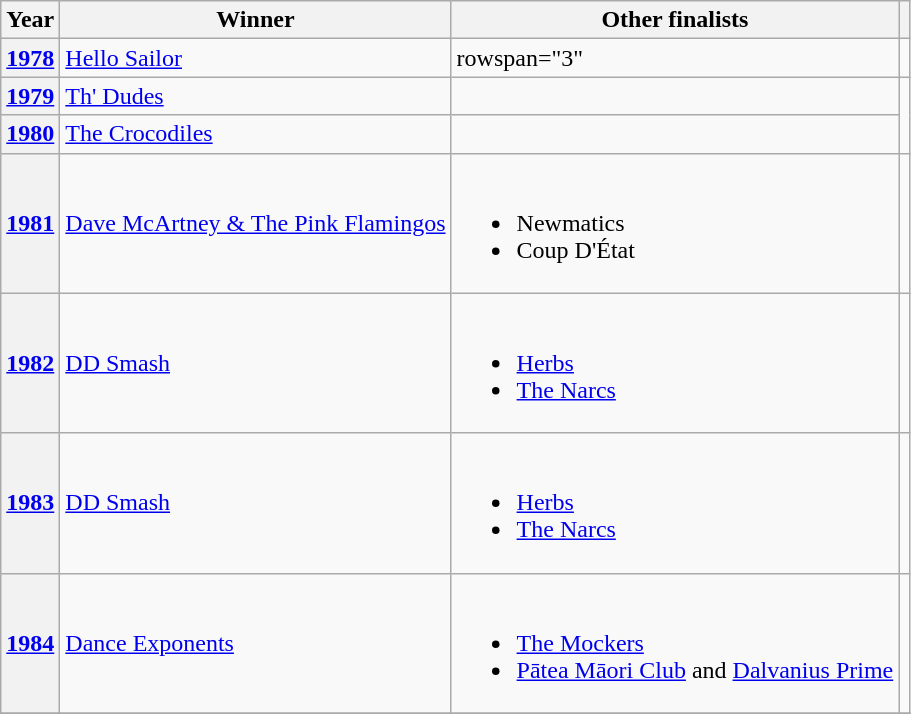<table class="wikitable sortable">
<tr>
<th scope="col">Year</th>
<th scope="col">Winner</th>
<th scope="col">Other finalists</th>
<th scope="col"></th>
</tr>
<tr>
<th scope="row"><a href='#'>1978</a></th>
<td><a href='#'>Hello Sailor</a></td>
<td>rowspan="3" </td>
<td align="center"></td>
</tr>
<tr>
<th scope="row"><a href='#'>1979</a></th>
<td><a href='#'>Th' Dudes</a></td>
<td align="center"></td>
</tr>
<tr>
<th scope="row"><a href='#'>1980</a></th>
<td><a href='#'>The Crocodiles</a></td>
<td align="center"></td>
</tr>
<tr>
<th scope="row"><a href='#'>1981</a></th>
<td><a href='#'>Dave McArtney & The Pink Flamingos</a></td>
<td><br><ul><li>Newmatics</li><li>Coup D'État</li></ul></td>
<td align="center"></td>
</tr>
<tr>
<th scope="row"><a href='#'>1982</a></th>
<td><a href='#'>DD Smash</a></td>
<td><br><ul><li><a href='#'>Herbs</a></li><li><a href='#'>The Narcs</a></li></ul></td>
<td align="center"></td>
</tr>
<tr>
<th scope="row"><a href='#'>1983</a></th>
<td><a href='#'>DD Smash</a></td>
<td><br><ul><li><a href='#'>Herbs</a></li><li><a href='#'>The Narcs</a></li></ul></td>
<td align="center"></td>
</tr>
<tr>
<th scope="row"><a href='#'>1984</a></th>
<td><a href='#'>Dance Exponents</a></td>
<td><br><ul><li><a href='#'>The Mockers</a></li><li><a href='#'>Pātea Māori Club</a> and <a href='#'>Dalvanius Prime</a></li></ul></td>
<td align="center"></td>
</tr>
<tr>
</tr>
</table>
